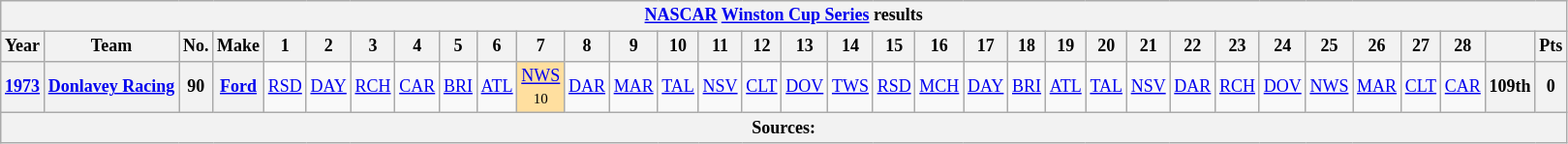<table class="wikitable" style="text-align:center; font-size:75%">
<tr>
<th colspan=45><a href='#'>NASCAR</a> <a href='#'>Winston Cup Series</a> results</th>
</tr>
<tr>
<th>Year</th>
<th>Team</th>
<th>No.</th>
<th>Make</th>
<th>1</th>
<th>2</th>
<th>3</th>
<th>4</th>
<th>5</th>
<th>6</th>
<th>7</th>
<th>8</th>
<th>9</th>
<th>10</th>
<th>11</th>
<th>12</th>
<th>13</th>
<th>14</th>
<th>15</th>
<th>16</th>
<th>17</th>
<th>18</th>
<th>19</th>
<th>20</th>
<th>21</th>
<th>22</th>
<th>23</th>
<th>24</th>
<th>25</th>
<th>26</th>
<th>27</th>
<th>28</th>
<th></th>
<th>Pts</th>
</tr>
<tr>
<th><a href='#'>1973</a></th>
<th><a href='#'>Donlavey Racing</a></th>
<th>90</th>
<th><a href='#'>Ford</a></th>
<td><a href='#'>RSD</a></td>
<td><a href='#'>DAY</a></td>
<td><a href='#'>RCH</a></td>
<td><a href='#'>CAR</a></td>
<td><a href='#'>BRI</a></td>
<td><a href='#'>ATL</a></td>
<td style="background:#FFDF9F;"><a href='#'>NWS</a><br><small>10</small></td>
<td><a href='#'>DAR</a></td>
<td><a href='#'>MAR</a></td>
<td><a href='#'>TAL</a></td>
<td><a href='#'>NSV</a></td>
<td><a href='#'>CLT</a></td>
<td><a href='#'>DOV</a></td>
<td><a href='#'>TWS</a></td>
<td><a href='#'>RSD</a></td>
<td><a href='#'>MCH</a></td>
<td><a href='#'>DAY</a></td>
<td><a href='#'>BRI</a></td>
<td><a href='#'>ATL</a></td>
<td><a href='#'>TAL</a></td>
<td><a href='#'>NSV</a></td>
<td><a href='#'>DAR</a></td>
<td><a href='#'>RCH</a></td>
<td><a href='#'>DOV</a></td>
<td><a href='#'>NWS</a></td>
<td><a href='#'>MAR</a></td>
<td><a href='#'>CLT</a></td>
<td><a href='#'>CAR</a></td>
<th>109th</th>
<th>0</th>
</tr>
<tr>
<th colspan=34>Sources:</th>
</tr>
</table>
